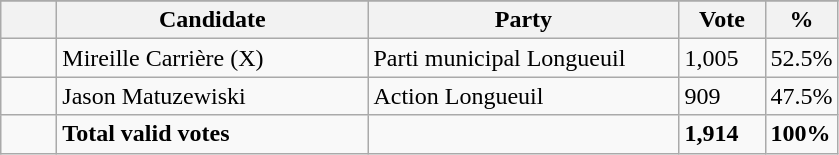<table class="wikitable">
<tr>
</tr>
<tr>
<th bgcolor="#DDDDFF" width="30px"></th>
<th bgcolor="#DDDDFF" width="200px">Candidate</th>
<th bgcolor="#DDDDFF" width="200px">Party</th>
<th bgcolor="#DDDDFF" width="50px">Vote</th>
<th bgcolor="#DDDDFF" width="30px">%</th>
</tr>
<tr>
<td> </td>
<td>Mireille Carrière (X)</td>
<td>Parti municipal Longueuil</td>
<td>1,005</td>
<td>52.5%</td>
</tr>
<tr>
<td> </td>
<td>Jason Matuzewiski</td>
<td>Action Longueuil</td>
<td>909</td>
<td>47.5%</td>
</tr>
<tr>
<td> </td>
<td><strong>Total valid votes</strong></td>
<td></td>
<td><strong>1,914</strong></td>
<td><strong>100%</strong></td>
</tr>
</table>
